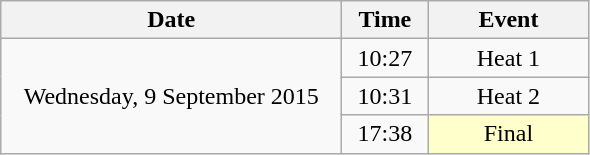<table class = "wikitable" style="text-align:center;">
<tr>
<th width=220>Date</th>
<th width=50>Time</th>
<th width=100>Event</th>
</tr>
<tr>
<td rowspan=3>Wednesday, 9 September 2015</td>
<td>10:27</td>
<td>Heat 1</td>
</tr>
<tr>
<td>10:31</td>
<td>Heat 2</td>
</tr>
<tr>
<td>17:38</td>
<td bgcolor=ffffcc>Final</td>
</tr>
</table>
